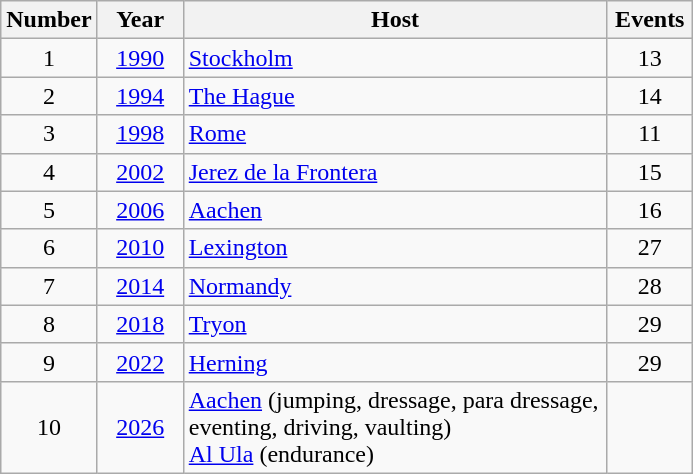<table class="wikitable">
<tr>
<th width=50>Number</th>
<th width=50>Year</th>
<th width=275>Host</th>
<th width=50>Events</th>
</tr>
<tr>
<td align=center>1</td>
<td align=center><a href='#'>1990</a></td>
<td> <a href='#'>Stockholm</a></td>
<td align=center>13</td>
</tr>
<tr>
<td align=center>2</td>
<td align=center><a href='#'>1994</a></td>
<td> <a href='#'>The Hague</a></td>
<td align=center>14</td>
</tr>
<tr>
<td align=center>3</td>
<td align=center><a href='#'>1998</a></td>
<td> <a href='#'>Rome</a></td>
<td align=center>11</td>
</tr>
<tr>
<td align=center>4</td>
<td align=center><a href='#'>2002</a></td>
<td> <a href='#'>Jerez de la Frontera</a></td>
<td align=center>15</td>
</tr>
<tr>
<td align=center>5</td>
<td align=center><a href='#'>2006</a></td>
<td> <a href='#'>Aachen</a></td>
<td align=center>16</td>
</tr>
<tr>
<td align=center>6</td>
<td align=center><a href='#'>2010</a></td>
<td> <a href='#'>Lexington</a></td>
<td align=center>27</td>
</tr>
<tr>
<td align=center>7</td>
<td align=center><a href='#'>2014</a></td>
<td> <a href='#'>Normandy</a></td>
<td align=center>28</td>
</tr>
<tr>
<td align=center>8</td>
<td align=center><a href='#'>2018</a></td>
<td> <a href='#'>Tryon</a></td>
<td align=center>29</td>
</tr>
<tr>
<td align=center>9</td>
<td align=center><a href='#'>2022</a></td>
<td> <a href='#'>Herning</a></td>
<td align=center>29</td>
</tr>
<tr>
<td align=center>10</td>
<td align=center><a href='#'>2026</a></td>
<td> <a href='#'>Aachen</a> (jumping, dressage, para dressage, eventing, driving, vaulting)<br> <a href='#'>Al Ula</a> (endurance)</td>
<td align=center></td>
</tr>
</table>
